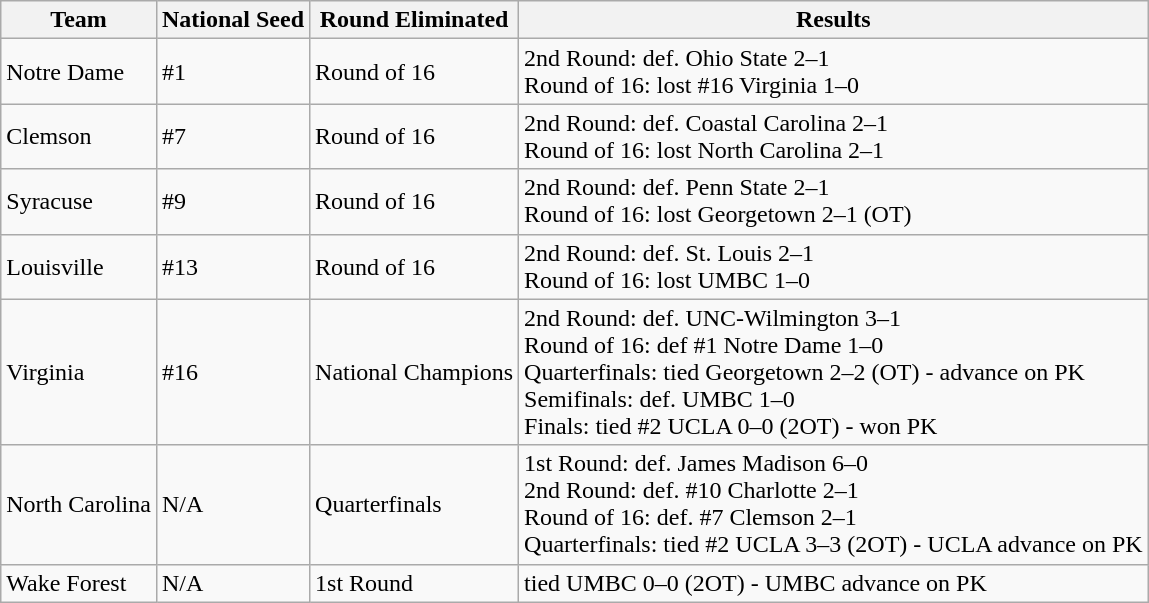<table class="wikitable sortable">
<tr>
<th>Team</th>
<th>National Seed</th>
<th>Round Eliminated</th>
<th>Results</th>
</tr>
<tr>
<td>Notre Dame</td>
<td>#1</td>
<td>Round of 16</td>
<td>2nd Round: def. Ohio State 2–1<br>Round of 16: lost #16 Virginia 1–0</td>
</tr>
<tr>
<td>Clemson</td>
<td>#7</td>
<td>Round of 16</td>
<td>2nd Round: def. Coastal Carolina 2–1<br>Round of 16: lost North Carolina 2–1</td>
</tr>
<tr>
<td>Syracuse</td>
<td>#9</td>
<td>Round of 16</td>
<td>2nd Round: def. Penn State 2–1<br>Round of 16: lost Georgetown 2–1 (OT)</td>
</tr>
<tr>
<td>Louisville</td>
<td>#13</td>
<td>Round of 16</td>
<td>2nd Round: def. St. Louis 2–1<br>Round of 16: lost UMBC 1–0</td>
</tr>
<tr>
<td>Virginia</td>
<td>#16</td>
<td>National Champions</td>
<td>2nd Round: def. UNC-Wilmington 3–1<br>Round of 16: def #1 Notre Dame 1–0<br>Quarterfinals: tied Georgetown 2–2 (OT) - advance on PK<br>Semifinals: def. UMBC 1–0<br>Finals: tied #2 UCLA 0–0 (2OT) - won PK</td>
</tr>
<tr>
<td>North Carolina</td>
<td>N/A</td>
<td>Quarterfinals</td>
<td>1st Round: def. James Madison 6–0<br>2nd Round: def. #10 Charlotte 2–1<br>Round of 16: def. #7 Clemson 2–1<br>Quarterfinals: tied #2 UCLA 3–3 (2OT) - UCLA advance on PK</td>
</tr>
<tr>
<td>Wake Forest</td>
<td>N/A</td>
<td>1st Round</td>
<td>tied UMBC 0–0 (2OT) - UMBC advance on PK</td>
</tr>
</table>
